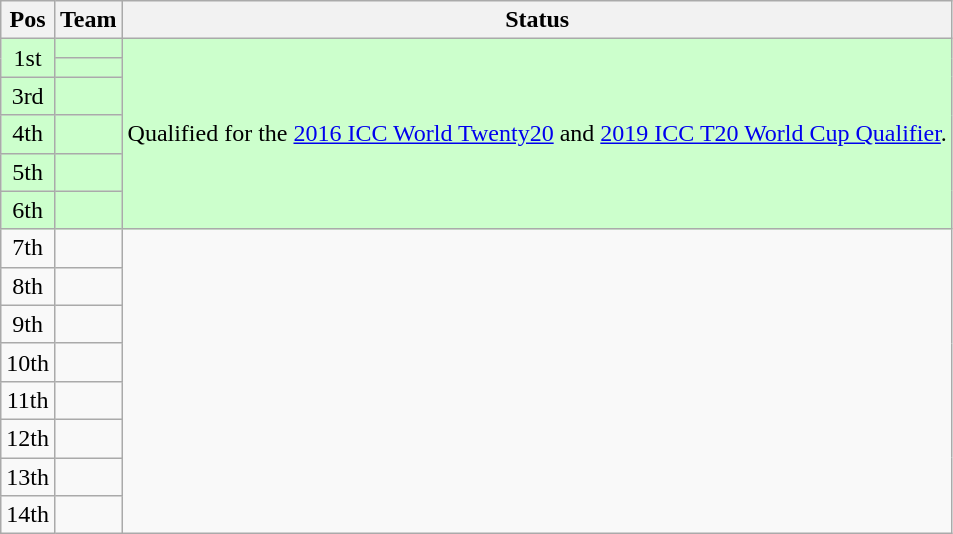<table class="wikitable">
<tr>
<th>Pos</th>
<th>Team</th>
<th>Status</th>
</tr>
<tr style="background:#cfc">
<td style="text-align:center" rowspan=2>1st</td>
<td></td>
<td rowspan=6>Qualified for the <a href='#'>2016 ICC World Twenty20</a> and <a href='#'>2019 ICC T20 World Cup Qualifier</a>.</td>
</tr>
<tr style="background:#cfc">
<td></td>
</tr>
<tr style="background:#cfc">
<td style="text-align:center">3rd</td>
<td></td>
</tr>
<tr style="background:#cfc">
<td style="text-align:center">4th</td>
<td></td>
</tr>
<tr style="background:#cfc">
<td style="text-align:center">5th</td>
<td></td>
</tr>
<tr style="background:#cfc">
<td style="text-align:center">6th</td>
<td></td>
</tr>
<tr>
<td style="text-align:center">7th</td>
<td></td>
</tr>
<tr>
<td style="text-align:center">8th</td>
<td></td>
</tr>
<tr>
<td style="text-align:center">9th</td>
<td></td>
</tr>
<tr>
<td style="text-align:center">10th</td>
<td></td>
</tr>
<tr>
<td style="text-align:center">11th</td>
<td></td>
</tr>
<tr>
<td style="text-align:center">12th</td>
<td></td>
</tr>
<tr>
<td style="text-align:center">13th</td>
<td></td>
</tr>
<tr>
<td style="text-align:center">14th</td>
<td></td>
</tr>
</table>
